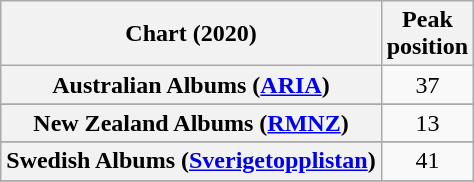<table class="wikitable sortable plainrowheaders" style="text-align:center">
<tr>
<th scope="col">Chart (2020)</th>
<th scope="col">Peak<br>position</th>
</tr>
<tr>
<th scope="row">Australian Albums (<a href='#'>ARIA</a>)</th>
<td>37</td>
</tr>
<tr>
</tr>
<tr>
</tr>
<tr>
</tr>
<tr>
</tr>
<tr>
</tr>
<tr>
<th scope="row">New Zealand Albums (<a href='#'>RMNZ</a>)</th>
<td>13</td>
</tr>
<tr>
</tr>
<tr>
<th scope="row">Swedish Albums (<a href='#'>Sverigetopplistan</a>)</th>
<td>41</td>
</tr>
<tr>
</tr>
<tr>
</tr>
<tr>
</tr>
<tr>
</tr>
<tr>
</tr>
<tr>
</tr>
</table>
